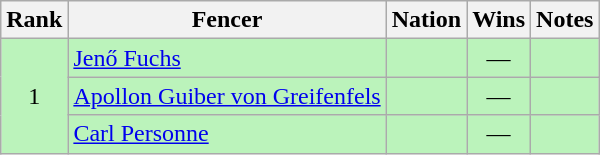<table class="wikitable sortable" style="text-align:center">
<tr>
<th>Rank</th>
<th>Fencer</th>
<th>Nation</th>
<th>Wins</th>
<th>Notes</th>
</tr>
<tr bgcolor=bbf3bb>
<td rowspan=3>1</td>
<td align=left><a href='#'>Jenő Fuchs</a></td>
<td align=left></td>
<td>—</td>
<td></td>
</tr>
<tr bgcolor=bbf3bb>
<td align=left><a href='#'>Apollon Guiber von Greifenfels</a></td>
<td align=left></td>
<td>—</td>
<td></td>
</tr>
<tr bgcolor=bbf3bb>
<td align=left><a href='#'>Carl Personne</a></td>
<td align=left></td>
<td>—</td>
<td></td>
</tr>
</table>
